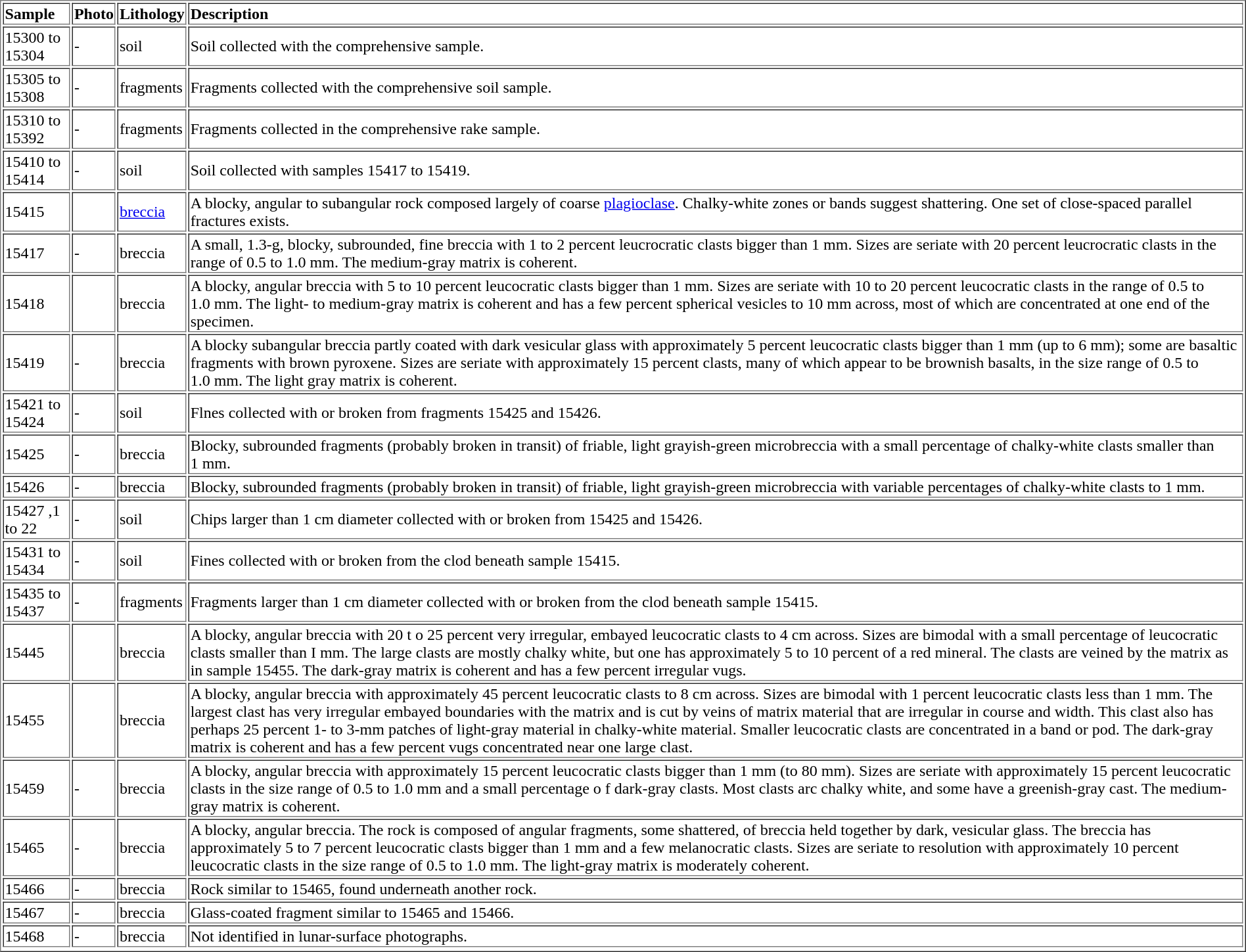<table border="1">
<tr>
<td><strong>Sample</strong></td>
<td><strong>Photo</strong></td>
<td><strong>Lithology</strong></td>
<td><strong>Description</strong></td>
</tr>
<tr>
<td>15300 to 15304</td>
<td>-</td>
<td>soil</td>
<td>Soil collected with the comprehensive sample.</td>
</tr>
<tr>
<td>15305 to 15308</td>
<td>-</td>
<td>fragments</td>
<td>Fragments collected with the comprehensive soil sample.</td>
</tr>
<tr>
<td>15310 to 15392</td>
<td>-</td>
<td>fragments</td>
<td>Fragments collected in the comprehensive rake sample.</td>
</tr>
<tr>
<td>15410 to 15414</td>
<td>-</td>
<td>soil</td>
<td>Soil collected with samples 15417 to 15419.</td>
</tr>
<tr>
<td>15415</td>
<td></td>
<td><a href='#'>breccia</a></td>
<td>A blocky, angular to subangular rock composed largely of coarse <a href='#'>plagioclase</a>. Chalky-white zones or bands suggest shattering. One set of close-spaced parallel fractures exists.</td>
</tr>
<tr>
<td>15417</td>
<td>-</td>
<td>breccia</td>
<td>A small, 1.3-g, blocky, subrounded, fine breccia with 1 to 2 percent leucrocratic clasts bigger than 1 mm. Sizes are seriate with 20 percent leucrocratic clasts in the range of 0.5 to 1.0 mm. The medium-gray matrix is coherent.</td>
</tr>
<tr>
<td>15418</td>
<td></td>
<td>breccia</td>
<td>A blocky, angular breccia with 5 to 10 percent leucocratic clasts bigger than 1 mm. Sizes are seriate with 10 to 20 percent leucocratic clasts in the range of 0.5 to 1.0 mm. The light- to medium-gray matrix is coherent and has a few percent spherical vesicles to 10 mm across, most of which are concentrated at one end of the specimen.</td>
</tr>
<tr>
<td>15419</td>
<td>-</td>
<td>breccia</td>
<td>A blocky subangular breccia partly coated with dark vesicular glass with approximately 5 percent leucocratic clasts bigger than 1 mm (up to 6 mm); some are basaltic fragments with brown pyroxene. Sizes are seriate with approximately 15 percent clasts, many of which appear to be brownish basalts, in the size range of 0.5 to 1.0 mm. The light gray matrix is coherent.</td>
</tr>
<tr>
<td>15421 to 15424</td>
<td>-</td>
<td>soil</td>
<td>Flnes collected with or broken from fragments 15425 and 15426.</td>
</tr>
<tr>
<td>15425</td>
<td>-</td>
<td>breccia</td>
<td>Blocky, subrounded fragments (probably broken in transit) of friable, light grayish-green microbreccia with a small percentage of chalky-white clasts smaller than 1 mm.</td>
</tr>
<tr>
<td>15426</td>
<td>-</td>
<td>breccia</td>
<td>Blocky, subrounded fragments (probably broken in transit) of friable, light grayish-green microbreccia with variable percentages of chalky-white clasts to 1 mm.</td>
</tr>
<tr>
<td>15427 ,1 to 22</td>
<td>-</td>
<td>soil</td>
<td>Chips larger than 1 cm diameter collected with or broken from 15425 and 15426.</td>
</tr>
<tr>
<td>15431 to 15434</td>
<td>-</td>
<td>soil</td>
<td>Fines collected with or broken from the clod beneath sample 15415.</td>
</tr>
<tr>
<td>15435 to 15437</td>
<td>-</td>
<td>fragments</td>
<td>Fragments larger than 1 cm diameter collected with or broken from the clod beneath sample 15415.</td>
</tr>
<tr>
<td>15445</td>
<td></td>
<td>breccia</td>
<td>A blocky, angular breccia with 20 t o 25 percent very irregular, embayed leucocratic clasts to 4 cm across. Sizes are bimodal with a small percentage of leucocratic clasts smaller than I mm. The large clasts are mostly chalky white, but one has approximately 5 to 10 percent of a red mineral. The clasts are veined by the matrix as in sample 15455. The dark-gray matrix is coherent and has a few percent irregular vugs.</td>
</tr>
<tr>
<td>15455</td>
<td></td>
<td>breccia</td>
<td>A blocky, angular breccia with approximately 45 percent leucocratic clasts to 8 cm across. Sizes are bimodal with 1 percent leucocratic clasts less than 1 mm. The largest clast has very irregular embayed boundaries with the matrix and is cut by veins of matrix material that are irregular in course and width. This clast also has perhaps 25 percent 1- to 3-mm patches of light-gray material in chalky-white material. Smaller leucocratic clasts are concentrated in a band or pod. The dark-gray matrix is coherent and has a few percent vugs concentrated near one large clast.</td>
</tr>
<tr>
<td>15459</td>
<td>-</td>
<td>breccia</td>
<td>A blocky, angular breccia with approximately 15 percent leucocratic clasts bigger than 1 mm (to 80 mm). Sizes are seriate with approximately 15 percent leucocratic clasts in the size range of 0.5 to 1.0 mm and a small percentage o f dark-gray clasts. Most clasts arc chalky white, and some have a greenish-gray cast. The medium-gray matrix is coherent.</td>
</tr>
<tr>
<td>15465</td>
<td>-</td>
<td>breccia</td>
<td>A blocky, angular breccia. The rock is composed of angular fragments, some shattered, of breccia held together by dark, vesicular glass. The breccia has approximately 5 to 7 percent leucocratic clasts bigger than 1 mm and a few melanocratic clasts. Sizes are seriate to resolution with approximately 10 percent leucocratic clasts in the size range of 0.5 to 1.0 mm. The light-gray matrix is moderately coherent.</td>
</tr>
<tr>
<td>15466</td>
<td>-</td>
<td>breccia</td>
<td>Rock similar to 15465, found underneath another rock.</td>
</tr>
<tr>
<td>15467</td>
<td>-</td>
<td>breccia</td>
<td>Glass-coated fragment similar to 15465 and 15466.</td>
</tr>
<tr>
<td>15468</td>
<td>-</td>
<td>breccia</td>
<td>Not identified in lunar-surface photographs.</td>
</tr>
<tr>
</tr>
</table>
